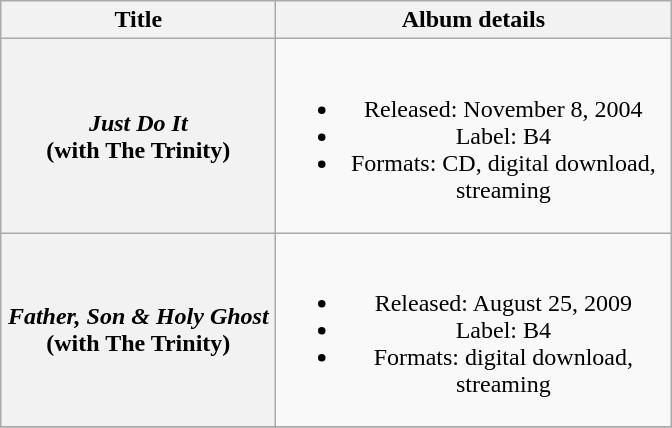<table class="wikitable plainrowheaders" style="text-align:center;">
<tr>
<th scope="col" style="width:11em;">Title</th>
<th scope="col" style="width:16em;">Album details</th>
</tr>
<tr>
<th scope="row"><em>Just Do It</em><br><span>(with The Trinity)</span></th>
<td><br><ul><li>Released: November 8, 2004</li><li>Label: B4</li><li>Formats: CD, digital download, streaming</li></ul></td>
</tr>
<tr>
<th scope="row"><em>Father, Son & Holy Ghost</em><br><span>(with The Trinity)</span></th>
<td><br><ul><li>Released: August 25, 2009</li><li>Label: B4</li><li>Formats: digital download, streaming</li></ul></td>
</tr>
<tr>
</tr>
</table>
